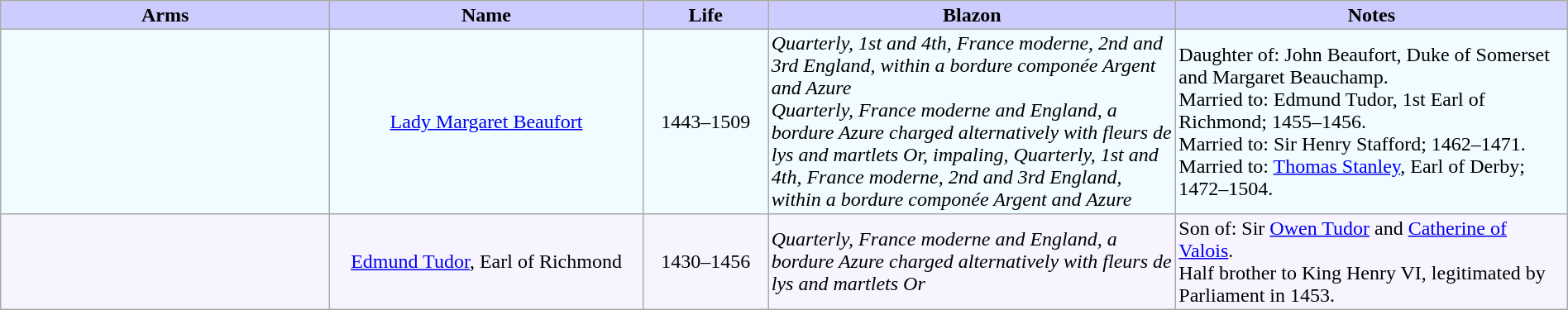<table width="100%" border="1" cellpadding="2" cellspacing="0" style="margin: 0.5em 0.3em 0.5em 0; background: #f9f9f9; border: 1px #aaa solid; border-collapse: collapse;">
<tr>
<th width="21%" bgcolor = "#ccccff">Arms</th>
<th width="20%" bgcolor = "#ccccff">Name</th>
<th width="8%" bgcolor = "#ccccff">Life</th>
<th width="26%" bgcolor = "#ccccff">Blazon</th>
<th width="26%" bgcolor = "#ccccff">Notes</th>
</tr>
<tr bgcolor=f0fcff>
<td align="center"> </td>
<td align="center"><a href='#'>Lady Margaret Beaufort</a></td>
<td align="center">1443–1509</td>
<td><em>Quarterly, 1st and 4th, France moderne, 2nd and 3rd England, within a bordure componée Argent and Azure</em><br><em>Quarterly, France moderne and England, a bordure Azure charged alternatively with fleurs de lys and martlets Or, impaling, Quarterly, 1st and 4th, France moderne, 2nd and 3rd England, within a bordure componée Argent and Azure</em></td>
<td>Daughter of: John Beaufort, Duke of Somerset and Margaret Beauchamp.<br>Married to: Edmund Tudor, 1st Earl of Richmond; 1455–1456.<br>Married to: Sir Henry Stafford; 1462–1471.<br>Married to: <a href='#'>Thomas Stanley</a>, Earl of Derby; 1472–1504.</td>
</tr>
<tr bgcolor=f8f4ff>
<td align="center"></td>
<td align="center"><a href='#'>Edmund Tudor</a>, Earl of Richmond</td>
<td align="center">1430–1456</td>
<td><em>Quarterly, France moderne and England, a bordure Azure charged alternatively with fleurs de lys and martlets Or</em></td>
<td>Son of: Sir <a href='#'>Owen Tudor</a> and <a href='#'>Catherine of Valois</a>.<br>Half brother to King Henry VI, legitimated by Parliament in 1453.</td>
</tr>
</table>
